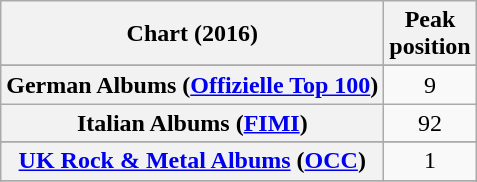<table class="wikitable sortable plainrowheaders" style="text-align:center">
<tr>
<th scope="col">Chart (2016)</th>
<th scope="col">Peak<br>position</th>
</tr>
<tr>
</tr>
<tr>
</tr>
<tr>
</tr>
<tr>
</tr>
<tr>
</tr>
<tr>
</tr>
<tr>
</tr>
<tr>
</tr>
<tr>
<th scope="row">German Albums (<a href='#'>Offizielle Top 100</a>)</th>
<td>9</td>
</tr>
<tr>
<th scope="row">Italian Albums (<a href='#'>FIMI</a>)</th>
<td>92</td>
</tr>
<tr>
</tr>
<tr>
</tr>
<tr>
</tr>
<tr>
<th scope="row"><a href='#'>UK Rock & Metal Albums</a> (<a href='#'>OCC</a>)</th>
<td>1</td>
</tr>
<tr>
</tr>
<tr>
</tr>
<tr>
</tr>
<tr>
</tr>
<tr>
</tr>
</table>
